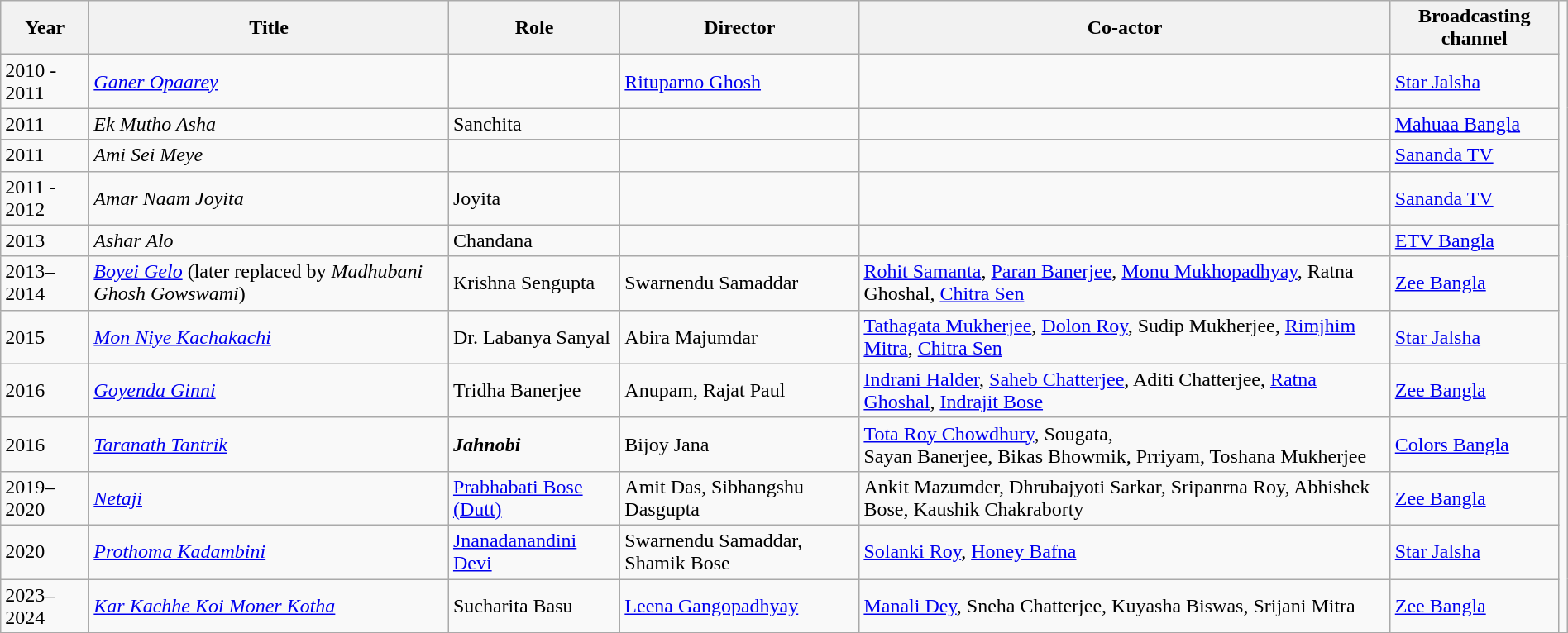<table class="wikitable" width=100% text align=center>
<tr>
<th>Year</th>
<th>Title</th>
<th>Role</th>
<th>Director</th>
<th>Co-actor</th>
<th>Broadcasting channel</th>
</tr>
<tr>
<td>2010 - 2011</td>
<td><em><a href='#'>Ganer Opaarey</a></em></td>
<td Damini></td>
<td><a href='#'>Rituparno Ghosh</a></td>
<td></td>
<td><a href='#'>Star Jalsha</a></td>
</tr>
<tr>
<td>2011</td>
<td><em>Ek Mutho Asha</em></td>
<td>Sanchita</td>
<td></td>
<td></td>
<td><a href='#'>Mahuaa Bangla</a></td>
</tr>
<tr>
<td>2011</td>
<td><em>Ami Sei Meye</em></td>
<td></td>
<td></td>
<td></td>
<td><a href='#'>Sananda TV</a></td>
</tr>
<tr>
<td>2011 - 2012</td>
<td><em>Amar Naam Joyita</em></td>
<td>Joyita</td>
<td></td>
<td></td>
<td><a href='#'>Sananda TV</a></td>
</tr>
<tr>
<td>2013</td>
<td><em>Ashar Alo</em></td>
<td>Chandana</td>
<td></td>
<td></td>
<td><a href='#'>ETV Bangla</a></td>
</tr>
<tr>
<td>2013–2014</td>
<td><em><a href='#'>Boyei Gelo</a></em> (later replaced by <em>Madhubani Ghosh Gowswami</em>)</td>
<td>Krishna Sengupta</td>
<td>Swarnendu Samaddar</td>
<td><a href='#'>Rohit Samanta</a>, <a href='#'>Paran Banerjee</a>, <a href='#'>Monu Mukhopadhyay</a>, Ratna Ghoshal, <a href='#'>Chitra Sen</a></td>
<td><a href='#'>Zee Bangla</a></td>
</tr>
<tr>
<td>2015</td>
<td><em><a href='#'>Mon Niye Kachakachi</a></em></td>
<td>Dr. Labanya Sanyal</td>
<td>Abira Majumdar</td>
<td><a href='#'>Tathagata Mukherjee</a>, <a href='#'>Dolon Roy</a>, Sudip Mukherjee, <a href='#'>Rimjhim Mitra</a>, <a href='#'>Chitra Sen</a></td>
<td><a href='#'>Star Jalsha</a></td>
</tr>
<tr>
<td>2016</td>
<td><em><a href='#'>Goyenda Ginni</a></em></td>
<td>Tridha Banerjee</td>
<td>Anupam, Rajat Paul</td>
<td><a href='#'>Indrani Halder</a>, <a href='#'>Saheb Chatterjee</a>, Aditi Chatterjee, <a href='#'>Ratna Ghoshal</a>, <a href='#'>Indrajit Bose</a></td>
<td><a href='#'>Zee Bangla</a></td>
<td></td>
</tr>
<tr>
<td>2016</td>
<td><em><a href='#'>Taranath Tantrik</a></em></td>
<td><strong><em>Jahnobi</em></strong></td>
<td>Bijoy Jana</td>
<td><a href='#'>Tota Roy Chowdhury</a>, Sougata,<br>Sayan Banerjee, Bikas Bhowmik,
Prriyam, Toshana Mukherjee</td>
<td><a href='#'>Colors Bangla</a></td>
</tr>
<tr>
<td>2019–2020</td>
<td><em><a href='#'>Netaji</a></em></td>
<td><a href='#'>Prabhabati Bose (Dutt)</a></td>
<td>Amit Das, Sibhangshu Dasgupta</td>
<td>Ankit Mazumder, Dhrubajyoti Sarkar, Sripanrna Roy, Abhishek Bose, Kaushik Chakraborty</td>
<td><a href='#'>Zee Bangla</a></td>
</tr>
<tr>
<td>2020</td>
<td><em><a href='#'>Prothoma Kadambini</a></em></td>
<td><a href='#'>Jnanadanandini Devi</a></td>
<td>Swarnendu Samaddar, Shamik Bose</td>
<td><a href='#'>Solanki Roy</a>, <a href='#'>Honey Bafna</a></td>
<td><a href='#'>Star Jalsha</a></td>
</tr>
<tr>
<td>2023–2024</td>
<td><em><a href='#'>Kar Kachhe Koi Moner Kotha</a></em></td>
<td>Sucharita Basu</td>
<td><a href='#'>Leena Gangopadhyay</a></td>
<td><a href='#'>Manali Dey</a>, Sneha Chatterjee, Kuyasha Biswas, Srijani Mitra</td>
<td><a href='#'>Zee Bangla</a></td>
</tr>
<tr>
</tr>
</table>
